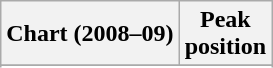<table class="wikitable sortable plainrowheaders">
<tr>
<th>Chart (2008–09)</th>
<th>Peak<br>position</th>
</tr>
<tr>
</tr>
<tr>
</tr>
<tr>
</tr>
<tr>
</tr>
<tr>
</tr>
<tr>
</tr>
<tr>
</tr>
<tr>
</tr>
<tr>
</tr>
<tr>
</tr>
<tr>
</tr>
<tr>
</tr>
<tr>
</tr>
</table>
